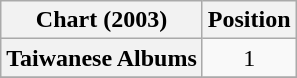<table class="wikitable plainrowheaders" style="text-align:center">
<tr>
<th scope="col">Chart (2003)</th>
<th scope="col">Position</th>
</tr>
<tr>
<th scope="row">Taiwanese Albums</th>
<td>1</td>
</tr>
<tr>
</tr>
</table>
